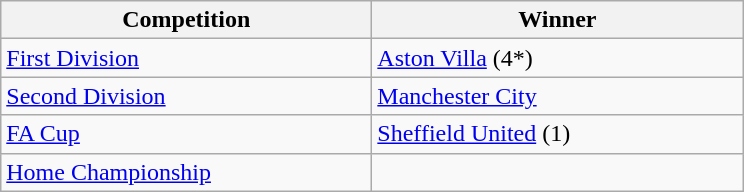<table class="wikitable">
<tr>
<th style="width:15em">Competition</th>
<th style="width:15em">Winner</th>
</tr>
<tr>
<td><a href='#'>First Division</a></td>
<td><a href='#'>Aston Villa</a> (4*)</td>
</tr>
<tr>
<td><a href='#'>Second Division</a></td>
<td><a href='#'>Manchester City</a></td>
</tr>
<tr>
<td><a href='#'>FA Cup</a></td>
<td><a href='#'>Sheffield United</a> (1)</td>
</tr>
<tr>
<td><a href='#'>Home Championship</a></td>
<td></td>
</tr>
</table>
